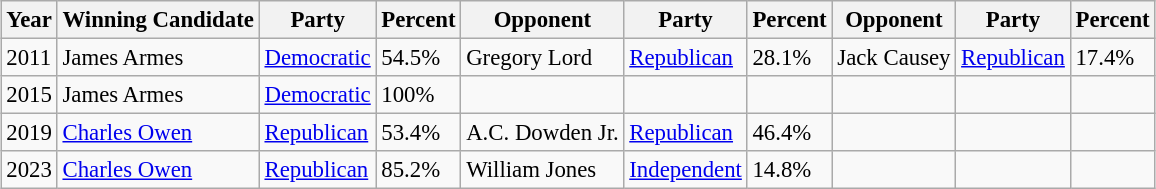<table class="wikitable" style="margin:0.5em auto; font-size:95%;">
<tr>
<th>Year</th>
<th>Winning Candidate</th>
<th>Party</th>
<th>Percent</th>
<th>Opponent</th>
<th>Party</th>
<th>Percent</th>
<th>Opponent</th>
<th>Party</th>
<th>Percent</th>
</tr>
<tr>
<td>2011</td>
<td>James Armes</td>
<td><a href='#'>Democratic</a></td>
<td>54.5%</td>
<td>Gregory Lord</td>
<td><a href='#'>Republican</a></td>
<td>28.1%</td>
<td>Jack Causey</td>
<td><a href='#'>Republican</a></td>
<td>17.4%</td>
</tr>
<tr>
<td>2015</td>
<td>James Armes</td>
<td><a href='#'>Democratic</a></td>
<td>100%</td>
<td></td>
<td></td>
<td></td>
<td></td>
<td></td>
<td></td>
</tr>
<tr>
<td>2019</td>
<td><a href='#'>Charles Owen</a></td>
<td><a href='#'>Republican</a></td>
<td>53.4%</td>
<td>A.C. Dowden Jr.</td>
<td><a href='#'>Republican</a></td>
<td>46.4%</td>
<td></td>
<td></td>
<td></td>
</tr>
<tr>
<td>2023</td>
<td><a href='#'>Charles Owen</a></td>
<td><a href='#'>Republican</a></td>
<td>85.2%</td>
<td>William Jones</td>
<td><a href='#'>Independent</a></td>
<td>14.8%</td>
<td></td>
<td></td>
<td></td>
</tr>
</table>
